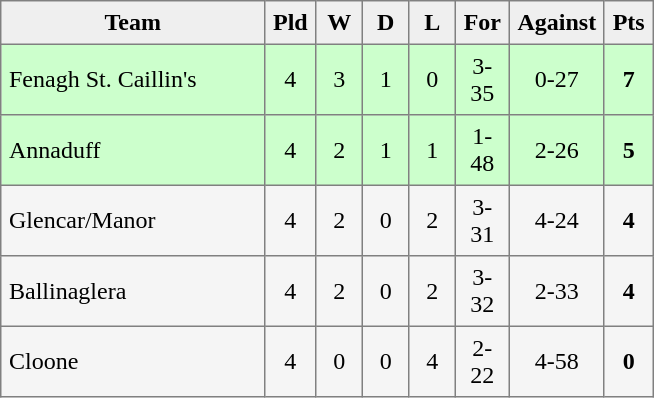<table style=border-collapse:collapse border=1 cellspacing=0 cellpadding=5>
<tr align=center bgcolor=#efefef>
<th width=165>Team</th>
<th width=20>Pld</th>
<th width=20>W</th>
<th width=20>D</th>
<th width=20>L</th>
<th width=20>For</th>
<th width=20>Against</th>
<th width=20>Pts</th>
</tr>
<tr align=center style="background:#ccffcc;">
<td style="text-align:left;">Fenagh St. Caillin's</td>
<td>4</td>
<td>3</td>
<td>1</td>
<td>0</td>
<td>3-35</td>
<td>0-27</td>
<td><strong>7</strong></td>
</tr>
<tr align=center style="background:#ccffcc;">
<td style="text-align:left;">Annaduff</td>
<td>4</td>
<td>2</td>
<td>1</td>
<td>1</td>
<td>1-48</td>
<td>2-26</td>
<td><strong>5</strong></td>
</tr>
<tr align=center style="background:#f5f5f5;">
<td style="text-align:left;">Glencar/Manor</td>
<td>4</td>
<td>2</td>
<td>0</td>
<td>2</td>
<td>3-31</td>
<td>4-24</td>
<td><strong>4</strong></td>
</tr>
<tr align=center style="background:#f5f5f5;">
<td style="text-align:left;">Ballinaglera</td>
<td>4</td>
<td>2</td>
<td>0</td>
<td>2</td>
<td>3-32</td>
<td>2-33</td>
<td><strong>4</strong></td>
</tr>
<tr align=center style="background:#f5f5f5;">
<td style="text-align:left;">Cloone</td>
<td>4</td>
<td>0</td>
<td>0</td>
<td>4</td>
<td>2-22</td>
<td>4-58</td>
<td><strong>0</strong></td>
</tr>
</table>
